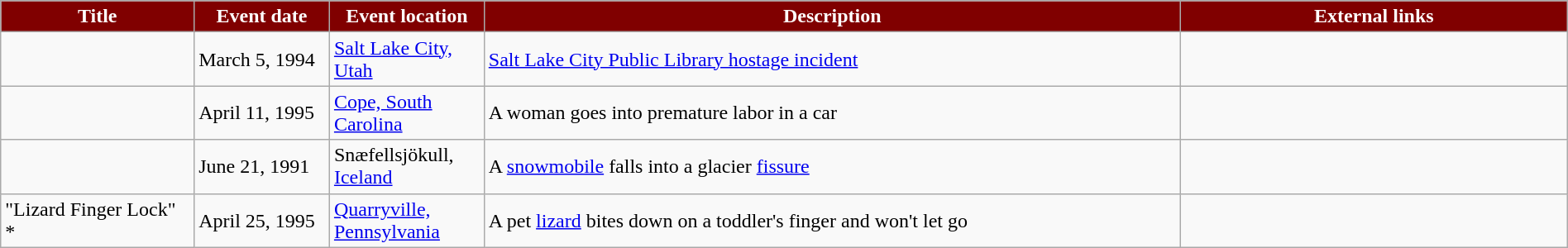<table class="wikitable" style="width: 100%;">
<tr>
<th style="background: #800000; color: #FFFFFF; width: 10%;">Title</th>
<th style="background: #800000; color: #FFFFFF; width: 7%;">Event date</th>
<th style="background: #800000; color: #FFFFFF; width: 7%;">Event location</th>
<th style="background: #800000; color: #FFFFFF; width: 36%;">Description</th>
<th style="background: #800000; color: #FFFFFF; width: 20%;">External links</th>
</tr>
<tr>
<td></td>
<td>March 5, 1994</td>
<td><a href='#'>Salt Lake City, Utah</a></td>
<td><a href='#'>Salt Lake City Public Library hostage incident</a></td>
<td></td>
</tr>
<tr>
<td></td>
<td>April 11, 1995</td>
<td><a href='#'>Cope, South Carolina</a></td>
<td>A woman goes into premature labor in a car</td>
<td></td>
</tr>
<tr>
<td></td>
<td>June 21, 1991</td>
<td>Snæfellsjökull, <a href='#'>Iceland</a></td>
<td>A <a href='#'>snowmobile</a> falls into a glacier <a href='#'>fissure</a></td>
<td></td>
</tr>
<tr>
<td>"Lizard Finger Lock" *</td>
<td>April 25, 1995</td>
<td><a href='#'>Quarryville, Pennsylvania</a></td>
<td>A pet <a href='#'>lizard</a> bites down on a toddler's finger and won't let go</td>
<td></td>
</tr>
</table>
